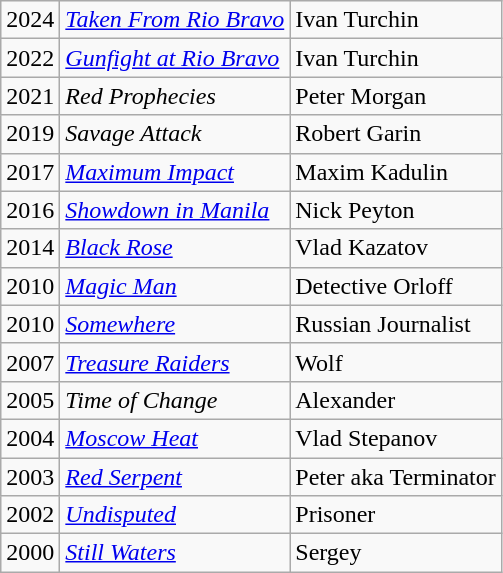<table class=wikitable>
<tr>
<td>2024</td>
<td><em><a href='#'>Taken From Rio Bravo</a></em></td>
<td>Ivan Turchin</td>
</tr>
<tr>
<td>2022</td>
<td><em><a href='#'>Gunfight at Rio Bravo</a></em></td>
<td>Ivan Turchin</td>
</tr>
<tr>
<td>2021</td>
<td><em>Red Prophecies</em></td>
<td>Peter Morgan</td>
</tr>
<tr>
<td>2019</td>
<td><em>Savage Attack</em></td>
<td>Robert Garin</td>
</tr>
<tr>
<td>2017</td>
<td><em><a href='#'>Maximum Impact</a></em></td>
<td>Maxim Kadulin</td>
</tr>
<tr>
<td>2016</td>
<td><em><a href='#'>Showdown in Manila</a></em></td>
<td>Nick Peyton</td>
</tr>
<tr>
<td>2014</td>
<td><em><a href='#'>Black Rose</a></em></td>
<td>Vlad Kazatov</td>
</tr>
<tr>
<td>2010</td>
<td><em><a href='#'>Magic Man</a></em></td>
<td>Detective Orloff</td>
</tr>
<tr>
<td>2010</td>
<td><em><a href='#'>Somewhere</a></em></td>
<td>Russian Journalist</td>
</tr>
<tr>
<td>2007</td>
<td><em><a href='#'>Treasure Raiders</a></em></td>
<td>Wolf</td>
</tr>
<tr>
<td>2005</td>
<td><em>Time of Change</em></td>
<td>Alexander</td>
</tr>
<tr>
<td>2004</td>
<td><em><a href='#'>Moscow Heat</a></em></td>
<td>Vlad Stepanov</td>
</tr>
<tr>
<td>2003</td>
<td><em><a href='#'>Red Serpent</a></em></td>
<td>Peter aka Terminator</td>
</tr>
<tr>
<td>2002</td>
<td><em><a href='#'>Undisputed</a></em></td>
<td>Prisoner</td>
</tr>
<tr>
<td>2000</td>
<td><em><a href='#'>Still Waters</a></em></td>
<td>Sergey</td>
</tr>
</table>
